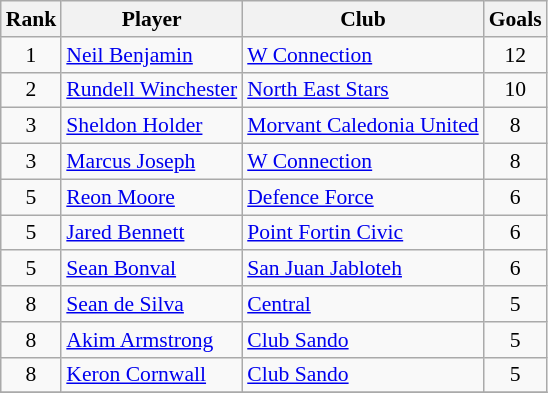<table class="wikitable" style="font-size:90%;">
<tr>
<th>Rank</th>
<th>Player</th>
<th>Club</th>
<th>Goals</th>
</tr>
<tr>
<td rowspan=1 style="text-align:center;">1</td>
<td> <a href='#'>Neil Benjamin</a></td>
<td><a href='#'>W Connection</a></td>
<td style="text-align:center;">12</td>
</tr>
<tr>
<td rowspan=1 style="text-align:center;">2</td>
<td> <a href='#'>Rundell Winchester</a></td>
<td><a href='#'>North East Stars</a></td>
<td style="text-align:center;">10</td>
</tr>
<tr>
<td rowspan=1 style="text-align:center;">3</td>
<td> <a href='#'>Sheldon Holder</a></td>
<td><a href='#'>Morvant Caledonia United</a></td>
<td style="text-align:center;">8</td>
</tr>
<tr>
<td rowspan=1 style="text-align:center;">3</td>
<td> <a href='#'>Marcus Joseph</a></td>
<td><a href='#'>W Connection</a></td>
<td style="text-align:center;">8</td>
</tr>
<tr>
<td rowspan=1 style="text-align:center;">5</td>
<td> <a href='#'>Reon Moore</a></td>
<td><a href='#'>Defence Force</a></td>
<td style="text-align:center;">6</td>
</tr>
<tr>
<td rowspan=1 style="text-align:center;">5</td>
<td> <a href='#'>Jared Bennett</a></td>
<td><a href='#'>Point Fortin Civic</a></td>
<td style="text-align:center;">6</td>
</tr>
<tr>
<td rowspan=1 style="text-align:center;">5</td>
<td> <a href='#'>Sean Bonval</a></td>
<td><a href='#'>San Juan Jabloteh</a></td>
<td style="text-align:center;">6</td>
</tr>
<tr>
<td rowspan=1 style="text-align:center;">8</td>
<td> <a href='#'>Sean de Silva</a></td>
<td><a href='#'>Central</a></td>
<td style="text-align:center;">5</td>
</tr>
<tr>
<td rowspan=1 style="text-align:center;">8</td>
<td> <a href='#'>Akim Armstrong</a></td>
<td><a href='#'>Club Sando</a></td>
<td style="text-align:center;">5</td>
</tr>
<tr>
<td rowspan=1 style="text-align:center;">8</td>
<td> <a href='#'>Keron Cornwall</a></td>
<td><a href='#'>Club Sando</a></td>
<td style="text-align:center;">5</td>
</tr>
<tr>
</tr>
</table>
